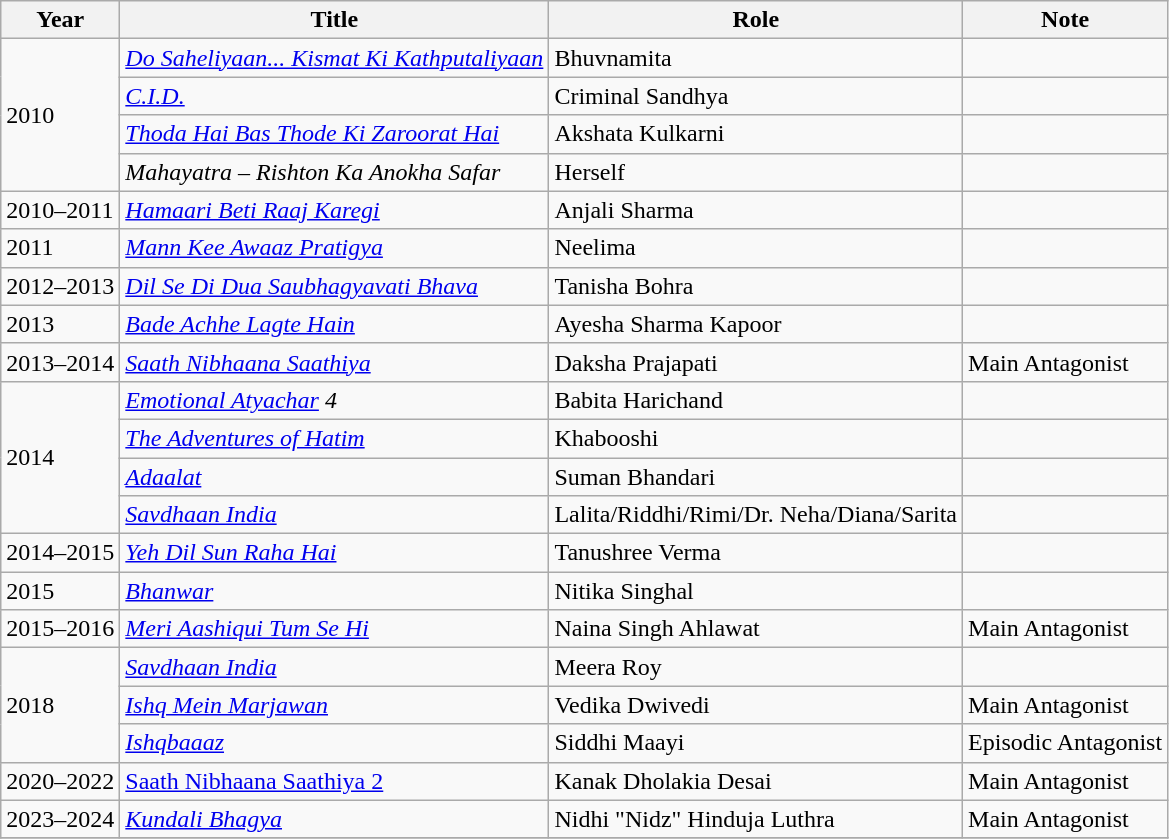<table class="wikitable sortable">
<tr>
<th>Year</th>
<th>Title</th>
<th>Role</th>
<th>Note</th>
</tr>
<tr>
<td rowspan="4">2010</td>
<td><em><a href='#'>Do Saheliyaan... Kismat Ki Kathputaliyaan</a></em></td>
<td>Bhuvnamita</td>
<td></td>
</tr>
<tr>
<td><em><a href='#'>C.I.D.</a></em></td>
<td>Criminal Sandhya</td>
<td></td>
</tr>
<tr>
<td><em><a href='#'>Thoda Hai Bas Thode Ki Zaroorat Hai</a></em></td>
<td>Akshata Kulkarni</td>
<td></td>
</tr>
<tr>
<td><em>Mahayatra – Rishton Ka Anokha Safar</em></td>
<td>Herself</td>
<td></td>
</tr>
<tr>
<td>2010–2011</td>
<td><em><a href='#'>Hamaari Beti Raaj Karegi</a></em></td>
<td>Anjali Sharma</td>
<td></td>
</tr>
<tr>
<td>2011</td>
<td><em><a href='#'>Mann Kee Awaaz Pratigya</a></em></td>
<td>Neelima</td>
<td></td>
</tr>
<tr>
<td>2012–2013</td>
<td><em><a href='#'>Dil Se Di Dua Saubhagyavati Bhava</a></em></td>
<td>Tanisha Bohra</td>
<td></td>
</tr>
<tr>
<td>2013</td>
<td><em><a href='#'>Bade Achhe Lagte Hain</a></em></td>
<td>Ayesha Sharma Kapoor</td>
<td></td>
</tr>
<tr>
<td>2013–2014</td>
<td><em><a href='#'>Saath Nibhaana Saathiya</a></em></td>
<td>Daksha Prajapati</td>
<td>Main Antagonist</td>
</tr>
<tr>
<td rowspan="4">2014</td>
<td><em><a href='#'>Emotional Atyachar</a> 4</em></td>
<td>Babita Harichand</td>
<td></td>
</tr>
<tr>
<td><em><a href='#'>The Adventures of Hatim</a></em></td>
<td>Khabooshi</td>
<td></td>
</tr>
<tr>
<td><em><a href='#'>Adaalat</a></em></td>
<td>Suman Bhandari</td>
<td></td>
</tr>
<tr>
<td><em><a href='#'>Savdhaan India</a></em></td>
<td>Lalita/Riddhi/Rimi/Dr. Neha/Diana/Sarita</td>
<td></td>
</tr>
<tr>
<td>2014–2015</td>
<td><em><a href='#'>Yeh Dil Sun Raha Hai</a></em></td>
<td>Tanushree Verma</td>
<td></td>
</tr>
<tr>
<td>2015</td>
<td><em><a href='#'>Bhanwar</a></em></td>
<td>Nitika Singhal</td>
<td></td>
</tr>
<tr>
<td>2015–2016</td>
<td><em><a href='#'>Meri Aashiqui Tum Se Hi</a></em></td>
<td>Naina Singh Ahlawat</td>
<td>Main Antagonist</td>
</tr>
<tr>
<td rowspan="3">2018</td>
<td><em><a href='#'>Savdhaan India</a></em></td>
<td>Meera Roy</td>
<td></td>
</tr>
<tr>
<td><em><a href='#'>Ishq Mein Marjawan</a></em></td>
<td>Vedika Dwivedi</td>
<td>Main Antagonist</td>
</tr>
<tr>
<td><em><a href='#'>Ishqbaaaz</a></em></td>
<td>Siddhi Maayi</td>
<td>Episodic Antagonist</td>
</tr>
<tr>
<td>2020–2022</td>
<td><a href='#'>Saath Nibhaana Saathiya 2</a><br></td>
<td>Kanak Dholakia Desai</td>
<td>Main Antagonist</td>
</tr>
<tr>
<td>2023–2024</td>
<td><em><a href='#'>Kundali Bhagya</a></em><br></td>
<td>Nidhi "Nidz" Hinduja Luthra</td>
<td>Main Antagonist</td>
</tr>
<tr>
</tr>
</table>
